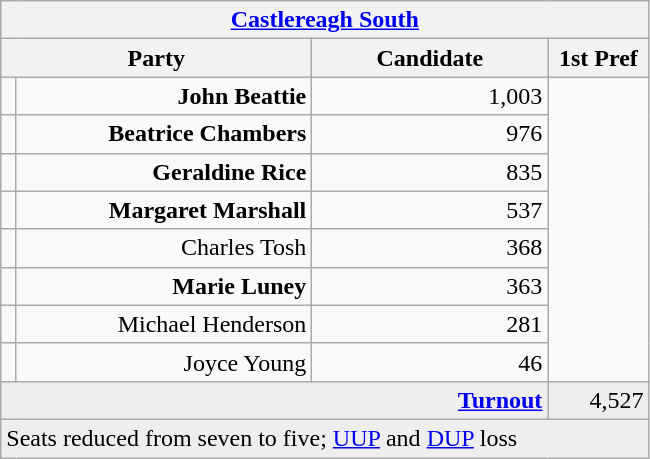<table class="wikitable">
<tr>
<th colspan="4" align="center"><a href='#'>Castlereagh South</a></th>
</tr>
<tr>
<th colspan="2" align="center" width=200>Party</th>
<th width=150>Candidate</th>
<th width=60>1st Pref</th>
</tr>
<tr>
<td></td>
<td align="right"><strong>John Beattie</strong></td>
<td align="right">1,003</td>
</tr>
<tr>
<td></td>
<td align="right"><strong>Beatrice Chambers</strong></td>
<td align="right">976</td>
</tr>
<tr>
<td></td>
<td align="right"><strong>Geraldine Rice</strong></td>
<td align="right">835</td>
</tr>
<tr>
<td></td>
<td align="right"><strong>Margaret Marshall</strong></td>
<td align="right">537</td>
</tr>
<tr>
<td></td>
<td align="right">Charles Tosh</td>
<td align="right">368</td>
</tr>
<tr>
<td></td>
<td align="right"><strong>Marie Luney</strong></td>
<td align="right">363</td>
</tr>
<tr>
<td></td>
<td align="right">Michael Henderson</td>
<td align="right">281</td>
</tr>
<tr>
<td></td>
<td align="right">Joyce Young</td>
<td align="right">46</td>
</tr>
<tr bgcolor="EEEEEE">
<td colspan=3 align="right"><strong><a href='#'>Turnout</a></strong></td>
<td align="right">4,527</td>
</tr>
<tr>
<td colspan=4 bgcolor="EEEEEE">Seats reduced from seven to five; <a href='#'>UUP</a> and <a href='#'>DUP</a> loss</td>
</tr>
</table>
